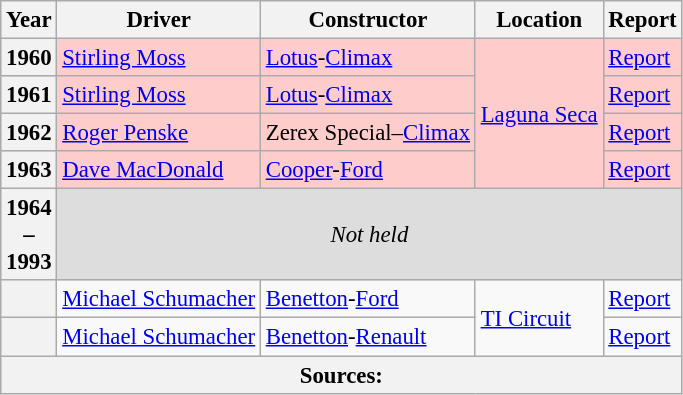<table class="wikitable" style="font-size: 95%;">
<tr>
<th>Year</th>
<th>Driver</th>
<th>Constructor</th>
<th>Location</th>
<th>Report</th>
</tr>
<tr style="background-color:#ffcccc">
<th>1960</th>
<td> <a href='#'>Stirling Moss</a></td>
<td><a href='#'>Lotus</a>-<a href='#'>Climax</a></td>
<td rowspan="4"><a href='#'>Laguna Seca</a></td>
<td><a href='#'>Report</a></td>
</tr>
<tr style="background-color:#ffcccc">
<th>1961</th>
<td> <a href='#'>Stirling Moss</a></td>
<td><a href='#'>Lotus</a>-<a href='#'>Climax</a></td>
<td><a href='#'>Report</a></td>
</tr>
<tr style="background-color:#ffcccc">
<th>1962</th>
<td> <a href='#'>Roger Penske</a></td>
<td>Zerex Special–<a href='#'>Climax</a></td>
<td><a href='#'>Report</a></td>
</tr>
<tr style="background-color:#ffcccc">
<th>1963</th>
<td> <a href='#'>Dave MacDonald</a></td>
<td><a href='#'>Cooper</a>-<a href='#'>Ford</a></td>
<td><a href='#'>Report</a></td>
</tr>
<tr style="background:#DDDDDD;">
<th>1964<br>–<br>1993</th>
<td align=center colspan=4><em>Not held</em></td>
</tr>
<tr>
<th></th>
<td> <a href='#'>Michael Schumacher</a></td>
<td><a href='#'>Benetton</a>-<a href='#'>Ford</a></td>
<td rowspan="2"><a href='#'>TI Circuit</a></td>
<td><a href='#'>Report</a></td>
</tr>
<tr>
<th></th>
<td> <a href='#'>Michael Schumacher</a></td>
<td><a href='#'>Benetton</a>-<a href='#'>Renault</a></td>
<td><a href='#'>Report</a></td>
</tr>
<tr>
<th colspan="5">Sources:</th>
</tr>
</table>
